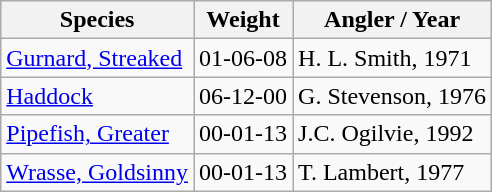<table class="wikitable">
<tr>
<th>Species</th>
<th>Weight</th>
<th>Angler / Year</th>
</tr>
<tr>
<td><a href='#'>Gurnard, Streaked</a></td>
<td>01-06-08</td>
<td>H. L. Smith, 1971</td>
</tr>
<tr>
<td><a href='#'>Haddock</a></td>
<td>06-12-00</td>
<td>G. Stevenson, 1976</td>
</tr>
<tr>
<td><a href='#'>Pipefish, Greater</a></td>
<td>00-01-13</td>
<td>J.C. Ogilvie, 1992</td>
</tr>
<tr>
<td><a href='#'>Wrasse, Goldsinny</a></td>
<td>00-01-13</td>
<td>T. Lambert, 1977</td>
</tr>
</table>
